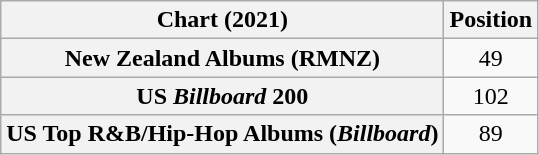<table class="wikitable sortable plainrowheaders" style="text-align:center">
<tr>
<th scope="col">Chart (2021)</th>
<th scope="col">Position</th>
</tr>
<tr>
<th scope="row">New Zealand Albums (RMNZ)</th>
<td>49</td>
</tr>
<tr>
<th scope="row">US <em>Billboard</em> 200</th>
<td>102</td>
</tr>
<tr>
<th scope="row">US Top R&B/Hip-Hop Albums (<em>Billboard</em>)</th>
<td>89</td>
</tr>
</table>
